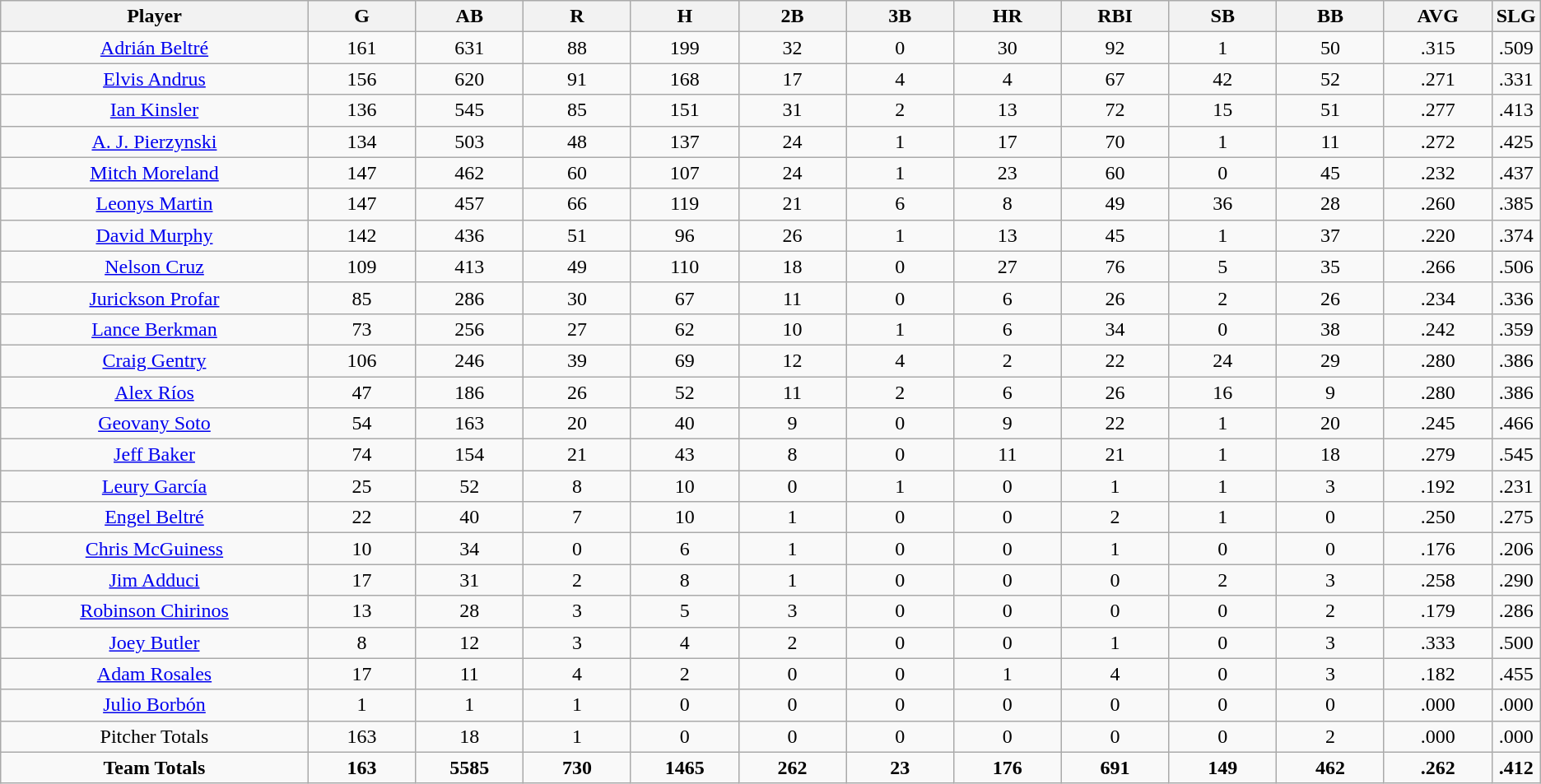<table class=wikitable style="text-align:center">
<tr>
<th bgcolor=#DDDDFF; width="20%">Player</th>
<th bgcolor=#DDDDFF; width="7%">G</th>
<th bgcolor=#DDDDFF; width="7%">AB</th>
<th bgcolor=#DDDDFF; width="7%">R</th>
<th bgcolor=#DDDDFF; width="7%">H</th>
<th bgcolor=#DDDDFF; width="7%">2B</th>
<th bgcolor=#DDDDFF; width="7%">3B</th>
<th bgcolor=#DDDDFF; width="7%">HR</th>
<th bgcolor=#DDDDFF; width="7%">RBI</th>
<th bgcolor=#DDDDFF; width="7%">SB</th>
<th bgcolor=#DDDDFF; width="7%">BB</th>
<th bgcolor=#DDDDFF; width="7%">AVG</th>
<th bgcolor=#DDDDFF; width="7%">SLG</th>
</tr>
<tr>
<td><a href='#'>Adrián Beltré</a></td>
<td>161</td>
<td>631</td>
<td>88</td>
<td>199</td>
<td>32</td>
<td>0</td>
<td>30</td>
<td>92</td>
<td>1</td>
<td>50</td>
<td>.315</td>
<td>.509</td>
</tr>
<tr>
<td><a href='#'>Elvis Andrus</a></td>
<td>156</td>
<td>620</td>
<td>91</td>
<td>168</td>
<td>17</td>
<td>4</td>
<td>4</td>
<td>67</td>
<td>42</td>
<td>52</td>
<td>.271</td>
<td>.331</td>
</tr>
<tr>
<td><a href='#'>Ian Kinsler</a></td>
<td>136</td>
<td>545</td>
<td>85</td>
<td>151</td>
<td>31</td>
<td>2</td>
<td>13</td>
<td>72</td>
<td>15</td>
<td>51</td>
<td>.277</td>
<td>.413</td>
</tr>
<tr>
<td><a href='#'>A. J. Pierzynski</a></td>
<td>134</td>
<td>503</td>
<td>48</td>
<td>137</td>
<td>24</td>
<td>1</td>
<td>17</td>
<td>70</td>
<td>1</td>
<td>11</td>
<td>.272</td>
<td>.425</td>
</tr>
<tr>
<td><a href='#'>Mitch Moreland</a></td>
<td>147</td>
<td>462</td>
<td>60</td>
<td>107</td>
<td>24</td>
<td>1</td>
<td>23</td>
<td>60</td>
<td>0</td>
<td>45</td>
<td>.232</td>
<td>.437</td>
</tr>
<tr>
<td><a href='#'>Leonys Martin</a></td>
<td>147</td>
<td>457</td>
<td>66</td>
<td>119</td>
<td>21</td>
<td>6</td>
<td>8</td>
<td>49</td>
<td>36</td>
<td>28</td>
<td>.260</td>
<td>.385</td>
</tr>
<tr>
<td><a href='#'>David Murphy</a></td>
<td>142</td>
<td>436</td>
<td>51</td>
<td>96</td>
<td>26</td>
<td>1</td>
<td>13</td>
<td>45</td>
<td>1</td>
<td>37</td>
<td>.220</td>
<td>.374</td>
</tr>
<tr>
<td><a href='#'>Nelson Cruz</a></td>
<td>109</td>
<td>413</td>
<td>49</td>
<td>110</td>
<td>18</td>
<td>0</td>
<td>27</td>
<td>76</td>
<td>5</td>
<td>35</td>
<td>.266</td>
<td>.506</td>
</tr>
<tr>
<td><a href='#'>Jurickson Profar</a></td>
<td>85</td>
<td>286</td>
<td>30</td>
<td>67</td>
<td>11</td>
<td>0</td>
<td>6</td>
<td>26</td>
<td>2</td>
<td>26</td>
<td>.234</td>
<td>.336</td>
</tr>
<tr>
<td><a href='#'>Lance Berkman</a></td>
<td>73</td>
<td>256</td>
<td>27</td>
<td>62</td>
<td>10</td>
<td>1</td>
<td>6</td>
<td>34</td>
<td>0</td>
<td>38</td>
<td>.242</td>
<td>.359</td>
</tr>
<tr>
<td><a href='#'>Craig Gentry</a></td>
<td>106</td>
<td>246</td>
<td>39</td>
<td>69</td>
<td>12</td>
<td>4</td>
<td>2</td>
<td>22</td>
<td>24</td>
<td>29</td>
<td>.280</td>
<td>.386</td>
</tr>
<tr>
<td><a href='#'>Alex Ríos</a></td>
<td>47</td>
<td>186</td>
<td>26</td>
<td>52</td>
<td>11</td>
<td>2</td>
<td>6</td>
<td>26</td>
<td>16</td>
<td>9</td>
<td>.280</td>
<td>.386</td>
</tr>
<tr>
<td><a href='#'>Geovany Soto</a></td>
<td>54</td>
<td>163</td>
<td>20</td>
<td>40</td>
<td>9</td>
<td>0</td>
<td>9</td>
<td>22</td>
<td>1</td>
<td>20</td>
<td>.245</td>
<td>.466</td>
</tr>
<tr>
<td><a href='#'>Jeff Baker</a></td>
<td>74</td>
<td>154</td>
<td>21</td>
<td>43</td>
<td>8</td>
<td>0</td>
<td>11</td>
<td>21</td>
<td>1</td>
<td>18</td>
<td>.279</td>
<td>.545</td>
</tr>
<tr>
<td><a href='#'>Leury García</a></td>
<td>25</td>
<td>52</td>
<td>8</td>
<td>10</td>
<td>0</td>
<td>1</td>
<td>0</td>
<td>1</td>
<td>1</td>
<td>3</td>
<td>.192</td>
<td>.231</td>
</tr>
<tr>
<td><a href='#'>Engel Beltré</a></td>
<td>22</td>
<td>40</td>
<td>7</td>
<td>10</td>
<td>1</td>
<td>0</td>
<td>0</td>
<td>2</td>
<td>1</td>
<td>0</td>
<td>.250</td>
<td>.275</td>
</tr>
<tr>
<td><a href='#'>Chris McGuiness</a></td>
<td>10</td>
<td>34</td>
<td>0</td>
<td>6</td>
<td>1</td>
<td>0</td>
<td>0</td>
<td>1</td>
<td>0</td>
<td>0</td>
<td>.176</td>
<td>.206</td>
</tr>
<tr>
<td><a href='#'>Jim Adduci</a></td>
<td>17</td>
<td>31</td>
<td>2</td>
<td>8</td>
<td>1</td>
<td>0</td>
<td>0</td>
<td>0</td>
<td>2</td>
<td>3</td>
<td>.258</td>
<td>.290</td>
</tr>
<tr>
<td><a href='#'>Robinson Chirinos</a></td>
<td>13</td>
<td>28</td>
<td>3</td>
<td>5</td>
<td>3</td>
<td>0</td>
<td>0</td>
<td>0</td>
<td>0</td>
<td>2</td>
<td>.179</td>
<td>.286</td>
</tr>
<tr>
<td><a href='#'>Joey Butler</a></td>
<td>8</td>
<td>12</td>
<td>3</td>
<td>4</td>
<td>2</td>
<td>0</td>
<td>0</td>
<td>1</td>
<td>0</td>
<td>3</td>
<td>.333</td>
<td>.500</td>
</tr>
<tr>
<td><a href='#'>Adam Rosales</a></td>
<td>17</td>
<td>11</td>
<td>4</td>
<td>2</td>
<td>0</td>
<td>0</td>
<td>1</td>
<td>4</td>
<td>0</td>
<td>3</td>
<td>.182</td>
<td>.455</td>
</tr>
<tr>
<td><a href='#'>Julio Borbón</a></td>
<td>1</td>
<td>1</td>
<td>1</td>
<td>0</td>
<td>0</td>
<td>0</td>
<td>0</td>
<td>0</td>
<td>0</td>
<td>0</td>
<td>.000</td>
<td>.000</td>
</tr>
<tr>
<td>Pitcher Totals</td>
<td>163</td>
<td>18</td>
<td>1</td>
<td>0</td>
<td>0</td>
<td>0</td>
<td>0</td>
<td>0</td>
<td>0</td>
<td>2</td>
<td>.000</td>
<td>.000</td>
</tr>
<tr>
<td><strong>Team Totals</strong></td>
<td><strong>163</strong></td>
<td><strong>5585</strong></td>
<td><strong>730</strong></td>
<td><strong>1465</strong></td>
<td><strong>262</strong></td>
<td><strong>23</strong></td>
<td><strong>176</strong></td>
<td><strong>691</strong></td>
<td><strong>149</strong></td>
<td><strong>462</strong></td>
<td><strong>.262</strong></td>
<td><strong>.412</strong></td>
</tr>
</table>
